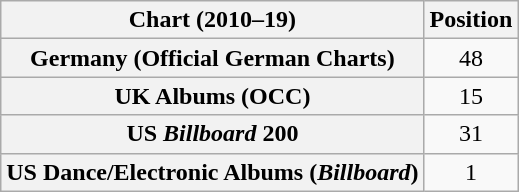<table class="wikitable sortable plainrowheaders" style="text-align:center">
<tr>
<th scope="col">Chart (2010–19)</th>
<th scope="col">Position</th>
</tr>
<tr>
<th scope="row">Germany (Official German Charts)</th>
<td>48</td>
</tr>
<tr>
<th scope="row">UK Albums (OCC)</th>
<td>15</td>
</tr>
<tr>
<th scope="row">US <em>Billboard</em> 200</th>
<td>31</td>
</tr>
<tr>
<th scope="row">US Dance/Electronic Albums (<em>Billboard</em>)</th>
<td>1</td>
</tr>
</table>
